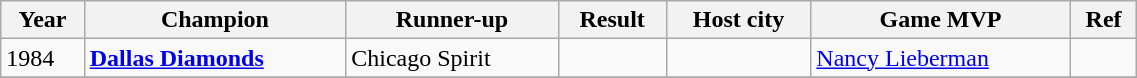<table class="wikitable" width=60%>
<tr bgcolor="#efefef">
<th>Year</th>
<th>Champion</th>
<th>Runner-up</th>
<th>Result</th>
<th>Host city</th>
<th>Game MVP</th>
<th>Ref</th>
</tr>
<tr>
<td>1984</td>
<td><strong><a href='#'>Dallas Diamonds</a></strong></td>
<td>Chicago Spirit</td>
<td></td>
<td></td>
<td><a href='#'>Nancy Lieberman</a></td>
<td></td>
</tr>
<tr>
</tr>
</table>
